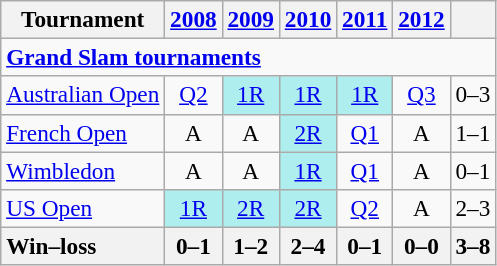<table class=wikitable style=text-align:center;font-size:97%>
<tr>
<th>Tournament</th>
<th><a href='#'>2008</a></th>
<th><a href='#'>2009</a></th>
<th><a href='#'>2010</a></th>
<th><a href='#'>2011</a></th>
<th><a href='#'>2012</a></th>
<th></th>
</tr>
<tr>
<td colspan=18 align=left><a href='#'><strong>Grand Slam tournaments</strong></a></td>
</tr>
<tr>
<td align=left><a href='#'>Australian Open</a></td>
<td><a href='#'>Q2</a></td>
<td bgcolor=afeeee><a href='#'>1R</a></td>
<td bgcolor=afeeee><a href='#'>1R</a></td>
<td bgcolor=afeeee><a href='#'>1R</a></td>
<td><a href='#'>Q3</a></td>
<td>0–3</td>
</tr>
<tr>
<td align=left><a href='#'>French Open</a></td>
<td>A</td>
<td>A</td>
<td bgcolor=afeeee><a href='#'>2R</a></td>
<td><a href='#'>Q1</a></td>
<td>A</td>
<td>1–1</td>
</tr>
<tr>
<td align=left><a href='#'>Wimbledon</a></td>
<td>A</td>
<td>A</td>
<td bgcolor=afeeee><a href='#'>1R</a></td>
<td><a href='#'>Q1</a></td>
<td>A</td>
<td>0–1</td>
</tr>
<tr>
<td align=left><a href='#'>US Open</a></td>
<td bgcolor=afeeee><a href='#'>1R</a></td>
<td bgcolor=afeeee><a href='#'>2R</a></td>
<td bgcolor=afeeee><a href='#'>2R</a></td>
<td><a href='#'>Q2</a></td>
<td>A</td>
<td>2–3</td>
</tr>
<tr>
<th style=text-align:left>Win–loss</th>
<th>0–1</th>
<th>1–2</th>
<th>2–4</th>
<th>0–1</th>
<th>0–0</th>
<th>3–8</th>
</tr>
</table>
